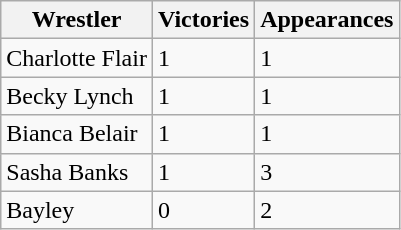<table class="wikitable sortable">
<tr>
<th>Wrestler</th>
<th>Victories</th>
<th>Appearances</th>
</tr>
<tr>
<td>Charlotte Flair</td>
<td>1</td>
<td>1</td>
</tr>
<tr>
<td>Becky Lynch</td>
<td>1</td>
<td>1</td>
</tr>
<tr>
<td>Bianca Belair</td>
<td>1</td>
<td>1</td>
</tr>
<tr>
<td>Sasha Banks</td>
<td>1</td>
<td>3</td>
</tr>
<tr>
<td>Bayley</td>
<td>0</td>
<td>2</td>
</tr>
</table>
